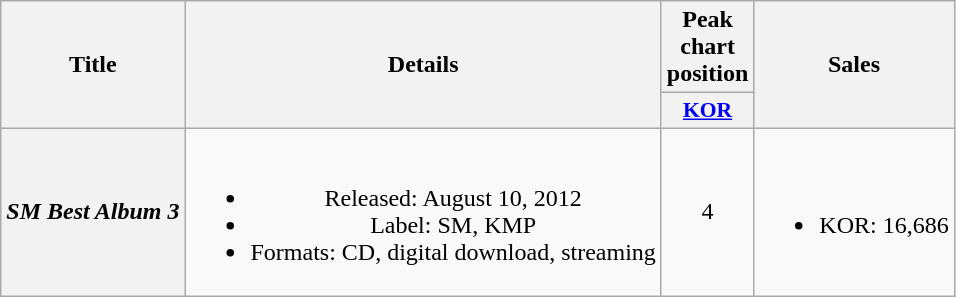<table class="wikitable plainrowheaders" style="text-align:center">
<tr>
<th rowspan="2" scope="col">Title</th>
<th rowspan="2" scope="col">Details</th>
<th scope="col">Peak chart position</th>
<th rowspan="2" scope="col">Sales</th>
</tr>
<tr>
<th scope="col" style="font-size:90%; width:2.5em"><a href='#'>KOR</a><br></th>
</tr>
<tr>
<th scope="row"><em>SM Best Album 3</em></th>
<td><br><ul><li>Released: August 10, 2012</li><li>Label: SM, KMP</li><li>Formats: CD, digital download, streaming</li></ul></td>
<td>4</td>
<td><br><ul><li>KOR: 16,686</li></ul></td>
</tr>
</table>
